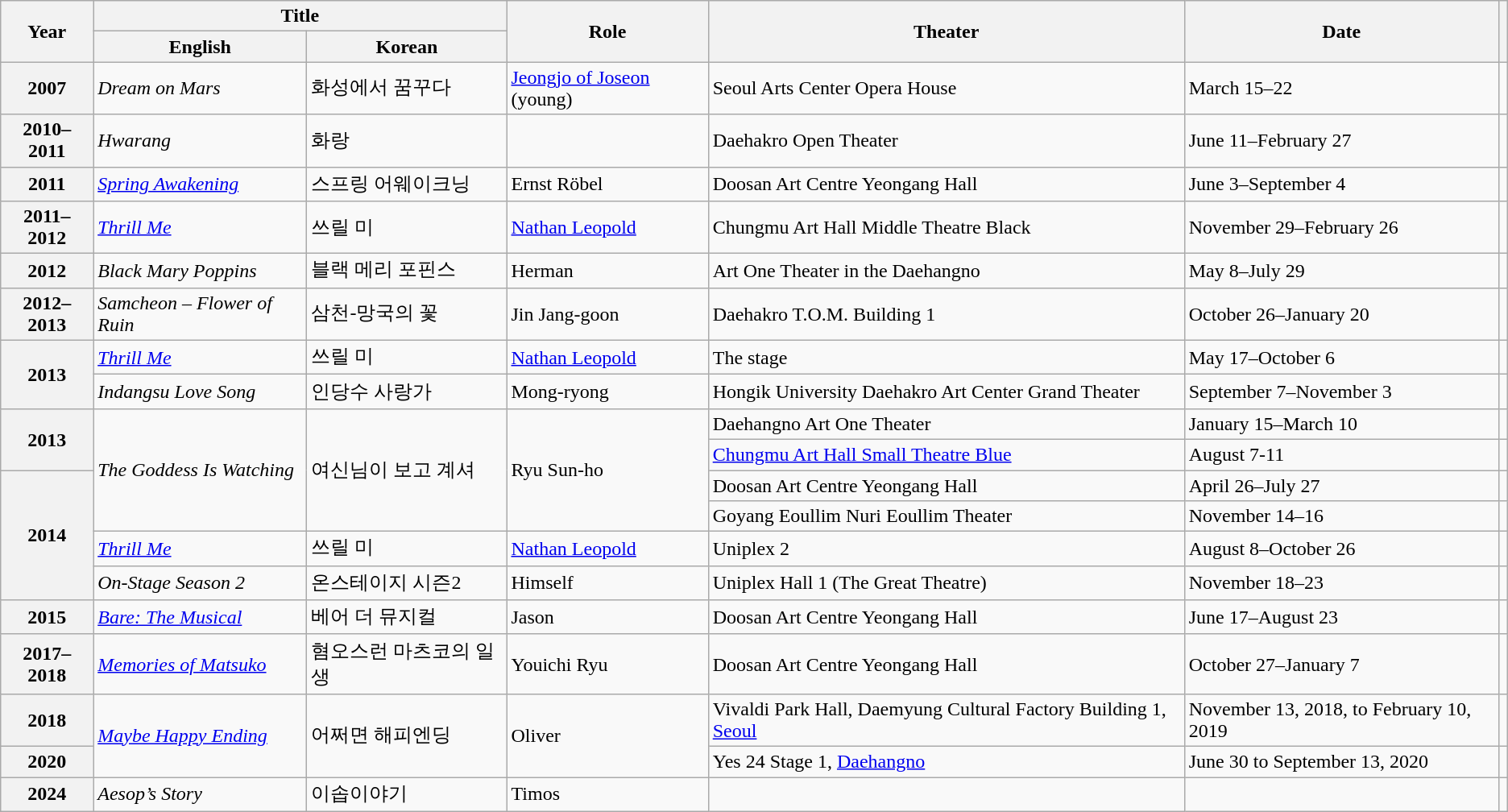<table class="wikitable plainrowheaders sortable">
<tr>
<th rowspan="2">Year</th>
<th colspan="2">Title</th>
<th rowspan="2">Role</th>
<th rowspan="2">Theater</th>
<th rowspan="2">Date</th>
<th rowspan="2" class="unsortable"></th>
</tr>
<tr>
<th>English</th>
<th>Korean</th>
</tr>
<tr>
<th scope="row" rowspan="1">2007</th>
<td><em>Dream on Mars</em></td>
<td>화성에서 꿈꾸다</td>
<td><a href='#'>Jeongjo of Joseon</a> (young)</td>
<td>Seoul Arts Center Opera House</td>
<td>March 15–22</td>
<td></td>
</tr>
<tr>
<th scope="row" rowspan="1">2010–2011</th>
<td><em>Hwarang</em></td>
<td>화랑</td>
<td></td>
<td>Daehakro Open Theater</td>
<td>June 11–February 27</td>
<td></td>
</tr>
<tr>
<th scope="row" rowspan="1">2011</th>
<td><em><a href='#'>Spring Awakening</a></em></td>
<td>스프링 어웨이크닝</td>
<td>Ernst Röbel</td>
<td>Doosan Art Centre Yeongang Hall</td>
<td>June 3–September 4</td>
<td></td>
</tr>
<tr>
<th scope="row" rowspan="1">2011–2012</th>
<td><em><a href='#'>Thrill Me</a></em></td>
<td>쓰릴 미</td>
<td><a href='#'>Nathan Leopold</a></td>
<td>Chungmu Art Hall Middle Theatre Black</td>
<td>November 29–February 26</td>
<td></td>
</tr>
<tr>
<th scope="row">2012</th>
<td><em>Black Mary Poppins</em></td>
<td>블랙 메리 포핀스</td>
<td>Herman</td>
<td>Art One Theater in the Daehangno</td>
<td>May 8–July 29</td>
<td></td>
</tr>
<tr>
<th scope="row" rowspan="1">2012–2013</th>
<td><em>Samcheon – Flower of Ruin</em></td>
<td>삼천-망국의 꽃</td>
<td>Jin Jang-goon</td>
<td>Daehakro T.O.M. Building 1</td>
<td>October 26–January 20</td>
<td></td>
</tr>
<tr>
<th rowspan="2" scope="row">2013</th>
<td><em><a href='#'>Thrill Me</a></em></td>
<td>쓰릴 미</td>
<td><a href='#'>Nathan Leopold</a></td>
<td>The stage</td>
<td>May 17–October 6</td>
<td></td>
</tr>
<tr>
<td><em>Indangsu Love Song</em></td>
<td>인당수 사랑가</td>
<td>Mong-ryong</td>
<td>Hongik University Daehakro Art Center Grand Theater</td>
<td>September 7–November 3</td>
<td></td>
</tr>
<tr>
<th rowspan="2" scope="row">2013</th>
<td rowspan="4"><em>The Goddess Is Watching</em></td>
<td rowspan="4">여신님이 보고 계셔</td>
<td rowspan="4">Ryu Sun-ho</td>
<td>Daehangno Art One Theater</td>
<td>January 15–March 10</td>
<td></td>
</tr>
<tr>
<td><a href='#'>Chungmu Art Hall Small Theatre Blue</a></td>
<td>August 7-11</td>
<td></td>
</tr>
<tr>
<th rowspan="4" scope="row">2014</th>
<td>Doosan Art Centre Yeongang Hall</td>
<td>April 26–July 27</td>
<td></td>
</tr>
<tr>
<td>Goyang Eoullim Nuri Eoullim Theater</td>
<td>November 14–16</td>
<td></td>
</tr>
<tr>
<td><em><a href='#'>Thrill Me</a></em></td>
<td>쓰릴 미</td>
<td><a href='#'>Nathan Leopold</a></td>
<td>Uniplex 2</td>
<td>August 8–October 26</td>
<td></td>
</tr>
<tr>
<td><em>On-Stage Season 2</em></td>
<td>온스테이지 시즌2</td>
<td>Himself</td>
<td>Uniplex Hall 1 (The Great Theatre)</td>
<td>November 18–23</td>
<td></td>
</tr>
<tr>
<th rowspan="1" scope="row">2015</th>
<td><em><a href='#'>Bare: The Musical</a></em></td>
<td>베어 더 뮤지컬</td>
<td>Jason</td>
<td>Doosan Art Centre Yeongang Hall</td>
<td>June 17–August 23</td>
<td></td>
</tr>
<tr>
<th rowspan="1" scope="row">2017–2018</th>
<td><em><a href='#'>Memories of Matsuko</a></em></td>
<td>혐오스런 마츠코의 일생</td>
<td>Youichi Ryu</td>
<td>Doosan Art Centre Yeongang Hall</td>
<td>October 27–January 7</td>
<td></td>
</tr>
<tr>
<th scope="row" rowspan="1">2018</th>
<td rowspan="2"><em><a href='#'>Maybe Happy Ending</a></em></td>
<td rowspan="2">어쩌면 해피엔딩</td>
<td rowspan="2">Oliver</td>
<td>Vivaldi Park Hall, Daemyung Cultural Factory Building 1, <a href='#'>Seoul</a></td>
<td>November 13, 2018, to February 10, 2019</td>
<td></td>
</tr>
<tr>
<th scope="row" rowspan="1">2020</th>
<td>Yes 24 Stage 1, <a href='#'>Daehangno</a></td>
<td>June 30 to September 13, 2020</td>
<td></td>
</tr>
<tr>
<th scope="row" rowspan="1">2024</th>
<td><em>Aesop’s Story</em></td>
<td>이솝이야기</td>
<td>Timos</td>
<td></td>
<td></td>
<td></td>
</tr>
</table>
